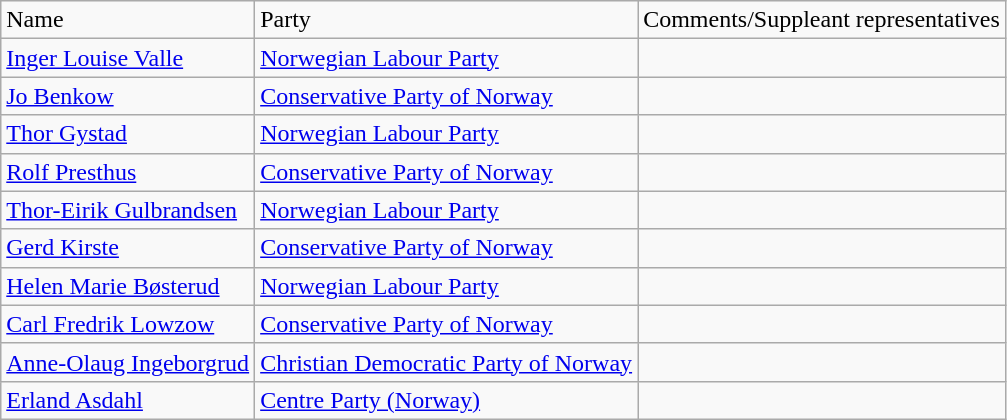<table class="wikitable">
<tr>
<td>Name</td>
<td>Party</td>
<td>Comments/Suppleant representatives</td>
</tr>
<tr>
<td><a href='#'>Inger Louise Valle</a></td>
<td><a href='#'>Norwegian Labour Party</a></td>
<td></td>
</tr>
<tr>
<td><a href='#'>Jo Benkow</a></td>
<td><a href='#'>Conservative Party of Norway</a></td>
<td></td>
</tr>
<tr>
<td><a href='#'>Thor Gystad</a></td>
<td><a href='#'>Norwegian Labour Party</a></td>
<td></td>
</tr>
<tr>
<td><a href='#'>Rolf Presthus</a></td>
<td><a href='#'>Conservative Party of Norway</a></td>
<td></td>
</tr>
<tr>
<td><a href='#'>Thor-Eirik Gulbrandsen</a></td>
<td><a href='#'>Norwegian Labour Party</a></td>
<td></td>
</tr>
<tr>
<td><a href='#'>Gerd Kirste</a></td>
<td><a href='#'>Conservative Party of Norway</a></td>
<td></td>
</tr>
<tr>
<td><a href='#'>Helen Marie Bøsterud</a></td>
<td><a href='#'>Norwegian Labour Party</a></td>
<td></td>
</tr>
<tr>
<td><a href='#'>Carl Fredrik Lowzow</a></td>
<td><a href='#'>Conservative Party of Norway</a></td>
<td></td>
</tr>
<tr>
<td><a href='#'>Anne-Olaug Ingeborgrud</a></td>
<td><a href='#'>Christian Democratic Party of Norway</a></td>
<td></td>
</tr>
<tr>
<td><a href='#'>Erland Asdahl</a></td>
<td><a href='#'>Centre Party (Norway)</a></td>
<td></td>
</tr>
</table>
